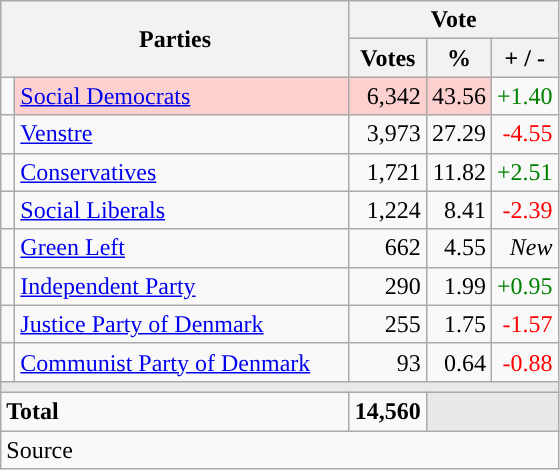<table class="wikitable" style="text-align:right;">
<tr>
<th style="text-align:centre;" rowspan="2" colspan="2" width="225">Parties</th>
<th colspan="3">Vote</th>
</tr>
<tr>
<th width="15">Votes</th>
<th width="15">%</th>
<th width="15">+ / -</th>
</tr>
<tr>
<td width="2" style="color:inherit;background:"></td>
<td bgcolor=#fbd0ce  align="left"><a href='#'>Social Democrats</a></td>
<td bgcolor=#fbd0ce>6,342</td>
<td bgcolor=#fbd0ce>43.56</td>
<td style=color:green;>+1.40</td>
</tr>
<tr>
<td width="2" style="color:inherit;background:"></td>
<td align="left"><a href='#'>Venstre</a></td>
<td>3,973</td>
<td>27.29</td>
<td style=color:red;>-4.55</td>
</tr>
<tr>
<td width="2" style="color:inherit;background:"></td>
<td align="left"><a href='#'>Conservatives</a></td>
<td>1,721</td>
<td>11.82</td>
<td style=color:green;>+2.51</td>
</tr>
<tr>
<td width="2" style="color:inherit;background:"></td>
<td align="left"><a href='#'>Social Liberals</a></td>
<td>1,224</td>
<td>8.41</td>
<td style=color:red;>-2.39</td>
</tr>
<tr>
<td width="2" style="color:inherit;background:"></td>
<td align="left"><a href='#'>Green Left</a></td>
<td>662</td>
<td>4.55</td>
<td><em>New</em></td>
</tr>
<tr>
<td width="2" style="color:inherit;background:"></td>
<td align="left"><a href='#'>Independent Party</a></td>
<td>290</td>
<td>1.99</td>
<td style=color:green;>+0.95</td>
</tr>
<tr>
<td width="2" style="color:inherit;background:"></td>
<td align="left"><a href='#'>Justice Party of Denmark</a></td>
<td>255</td>
<td>1.75</td>
<td style=color:red;>-1.57</td>
</tr>
<tr>
<td width="2" style="color:inherit;background:"></td>
<td align="left"><a href='#'>Communist Party of Denmark</a></td>
<td>93</td>
<td>0.64</td>
<td style=color:red;>-0.88</td>
</tr>
<tr>
<td colspan="7" bgcolor="#E9E9E9"></td>
</tr>
<tr>
<td align="left" colspan="2"><strong>Total</strong></td>
<td><strong>14,560</strong></td>
<td bgcolor="#E9E9E9" colspan="2"></td>
</tr>
<tr>
<td align="left" colspan="6">Source</td>
</tr>
</table>
